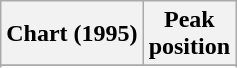<table class="wikitable sortable plainrowheaders" style="text-align:center;">
<tr>
<th scope="col">Chart (1995)</th>
<th scope="col">Peak<br>position</th>
</tr>
<tr>
</tr>
<tr>
</tr>
<tr>
</tr>
<tr>
</tr>
<tr>
</tr>
<tr>
</tr>
<tr>
</tr>
<tr>
</tr>
<tr>
</tr>
<tr>
</tr>
<tr>
</tr>
</table>
